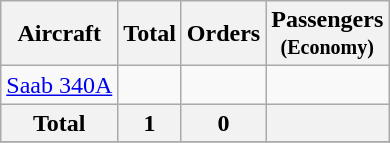<table class="wikitable" style="border-collapse:collapse">
<tr>
<th>Aircraft</th>
<th>Total</th>
<th>Orders</th>
<th>Passengers <br> <small>(Economy)</small></th>
</tr>
<tr>
<td><a href='#'>Saab 340A</a></td>
<td></td>
<td></td>
<td></td>
</tr>
<tr>
<th>Total</th>
<th>1</th>
<th>0</th>
<th></th>
</tr>
<tr>
</tr>
</table>
